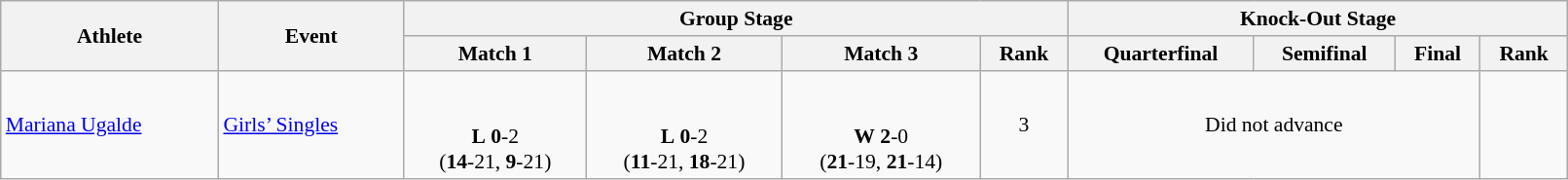<table class="wikitable" width="85%" style="text-align:left; font-size:90%">
<tr>
<th rowspan=2>Athlete</th>
<th rowspan=2>Event</th>
<th colspan=4>Group Stage</th>
<th colspan=4>Knock-Out Stage</th>
</tr>
<tr>
<th>Match 1</th>
<th>Match 2</th>
<th>Match 3</th>
<th>Rank</th>
<th>Quarterfinal</th>
<th>Semifinal</th>
<th>Final</th>
<th>Rank</th>
</tr>
<tr>
<td><a href='#'>Mariana Ugalde</a></td>
<td><a href='#'>Girls’ Singles</a></td>
<td align=center> <br><br><strong>L</strong> <strong>0</strong>-2 <br> (<strong>14</strong>-21, <strong>9</strong>-21)</td>
<td align=center> <br><br><strong>L</strong> <strong>0</strong>-2 <br> (<strong>11</strong>-21, <strong>18</strong>-21)</td>
<td align=center> <br><br><strong>W</strong> <strong>2</strong>-0 <br> (<strong>21</strong>-19, <strong>21</strong>-14)</td>
<td align=center>3</td>
<td colspan="3" align=center>Did not advance</td>
<td align=center></td>
</tr>
</table>
